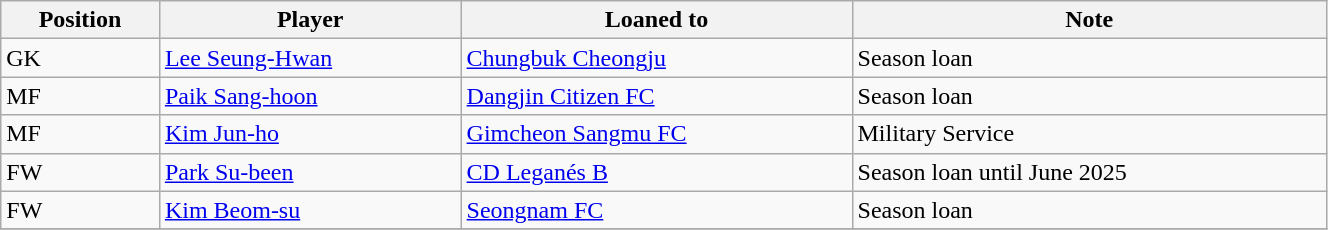<table class="wikitable sortable" style="width:70%; text-align:center; font-size:100%; text-align:left;">
<tr>
<th>Position</th>
<th>Player</th>
<th>Loaned to</th>
<th>Note</th>
</tr>
<tr>
<td>GK</td>
<td> <a href='#'>Lee Seung-Hwan</a></td>
<td> <a href='#'>Chungbuk Cheongju</a></td>
<td>Season loan</td>
</tr>
<tr>
<td>MF</td>
<td> <a href='#'>Paik Sang-hoon</a></td>
<td> <a href='#'>Dangjin Citizen FC</a></td>
<td>Season loan</td>
</tr>
<tr>
<td>MF</td>
<td> <a href='#'>Kim Jun-ho</a></td>
<td> <a href='#'>Gimcheon Sangmu FC</a></td>
<td>Military Service</td>
</tr>
<tr>
<td>FW</td>
<td> <a href='#'>Park Su-been</a></td>
<td> <a href='#'>CD Leganés B</a></td>
<td>Season loan until June 2025</td>
</tr>
<tr>
<td>FW</td>
<td> <a href='#'>Kim Beom-su</a></td>
<td> <a href='#'>Seongnam FC</a></td>
<td>Season loan</td>
</tr>
<tr>
</tr>
</table>
